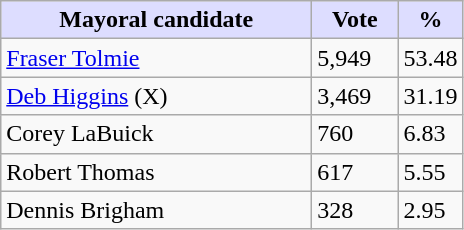<table class="wikitable">
<tr>
<th style="background:#ddf; width:200px;">Mayoral candidate</th>
<th style="background:#ddf; width:50px;">Vote</th>
<th style="background:#ddf; width:30px;">%</th>
</tr>
<tr>
<td><a href='#'>Fraser Tolmie</a></td>
<td>5,949</td>
<td>53.48</td>
</tr>
<tr>
<td><a href='#'>Deb Higgins</a> (X)</td>
<td>3,469</td>
<td>31.19</td>
</tr>
<tr>
<td>Corey LaBuick</td>
<td>760</td>
<td>6.83</td>
</tr>
<tr>
<td>Robert Thomas</td>
<td>617</td>
<td>5.55</td>
</tr>
<tr>
<td>Dennis Brigham</td>
<td>328</td>
<td>2.95</td>
</tr>
</table>
